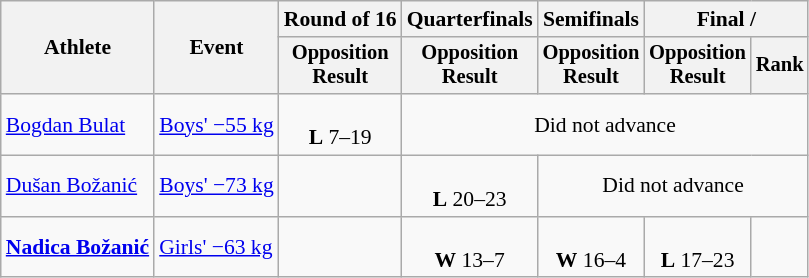<table class="wikitable" style="font-size:90%;">
<tr>
<th rowspan=2>Athlete</th>
<th rowspan=2>Event</th>
<th>Round of 16</th>
<th>Quarterfinals</th>
<th>Semifinals</th>
<th colspan=2>Final / </th>
</tr>
<tr style="font-size:95%">
<th>Opposition<br>Result</th>
<th>Opposition<br>Result</th>
<th>Opposition<br>Result</th>
<th>Opposition<br>Result</th>
<th>Rank</th>
</tr>
<tr align=center>
<td align=left><a href='#'>Bogdan Bulat</a></td>
<td align=left><a href='#'>Boys' −55 kg</a></td>
<td><br><strong>L</strong> 7–19</td>
<td colspan=4>Did not advance</td>
</tr>
<tr align=center>
<td align=left><a href='#'>Dušan Božanić</a></td>
<td align=left><a href='#'>Boys' −73 kg</a></td>
<td></td>
<td><br><strong>L</strong> 20–23</td>
<td colspan=3>Did not advance</td>
</tr>
<tr align=center>
<td align=left><strong><a href='#'>Nadica Božanić</a></strong></td>
<td align=left><a href='#'>Girls' −63 kg</a></td>
<td></td>
<td><br><strong>W</strong> 13–7</td>
<td><br><strong>W</strong> 16–4</td>
<td><br><strong>L</strong> 17–23</td>
<td></td>
</tr>
</table>
